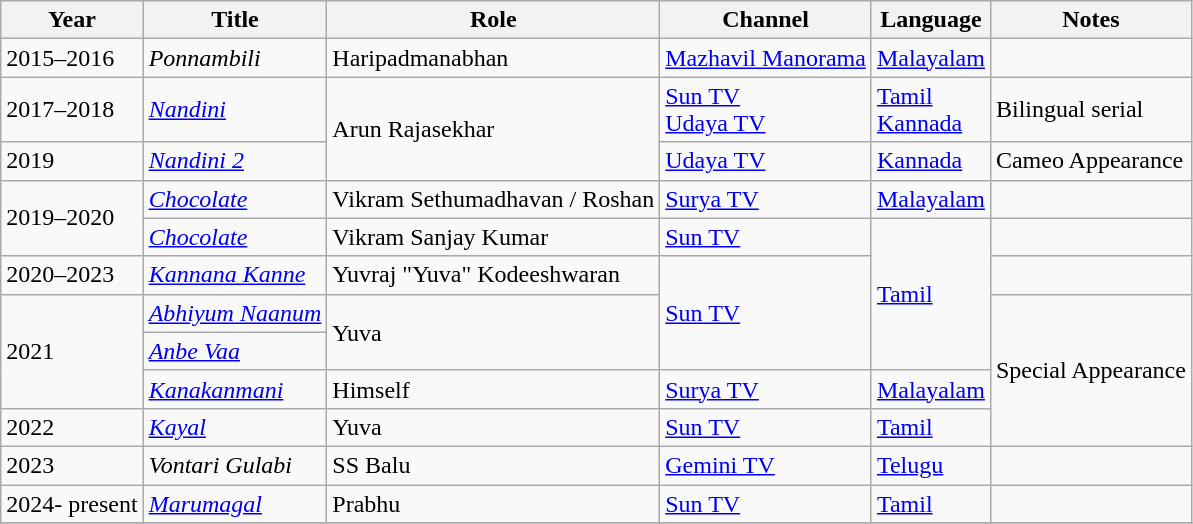<table class="wikitable sortable">
<tr>
<th>Year</th>
<th>Title</th>
<th>Role</th>
<th>Channel</th>
<th>Language</th>
<th>Notes</th>
</tr>
<tr>
<td>2015–2016</td>
<td><em>Ponnambili</em></td>
<td>Haripadmanabhan</td>
<td><a href='#'>Mazhavil Manorama</a></td>
<td><a href='#'>Malayalam</a></td>
<td></td>
</tr>
<tr>
<td>2017–2018</td>
<td><em><a href='#'>Nandini</a></em></td>
<td rowspan="2">Arun Rajasekhar</td>
<td><a href='#'>Sun TV</a><br> <a href='#'>Udaya TV</a></td>
<td><a href='#'>Tamil</a><br><a href='#'>Kannada</a></td>
<td>Bilingual serial</td>
</tr>
<tr>
<td>2019</td>
<td><em><a href='#'>Nandini 2</a></em></td>
<td><a href='#'>Udaya TV</a></td>
<td><a href='#'>Kannada</a></td>
<td>Cameo Appearance</td>
</tr>
<tr>
<td rowspan="2">2019–2020</td>
<td><em><a href='#'>Chocolate</a></em></td>
<td>Vikram Sethumadhavan / Roshan</td>
<td><a href='#'>Surya TV</a></td>
<td><a href='#'>Malayalam</a></td>
<td></td>
</tr>
<tr>
<td><em><a href='#'>Chocolate</a></em></td>
<td>Vikram Sanjay Kumar</td>
<td><a href='#'>Sun TV</a></td>
<td rowspan="4"><a href='#'>Tamil</a></td>
<td></td>
</tr>
<tr>
<td>2020–2023</td>
<td><em><a href='#'>Kannana Kanne</a></em></td>
<td>Yuvraj "Yuva" Kodeeshwaran</td>
<td rowspan="3"><a href='#'>Sun TV</a></td>
<td></td>
</tr>
<tr>
<td Rowspan=3>2021</td>
<td><em><a href='#'>Abhiyum Naanum</a></em></td>
<td rowspan=2>Yuva</td>
<td rowspan=4>Special Appearance</td>
</tr>
<tr>
<td><em><a href='#'>Anbe Vaa</a></em></td>
</tr>
<tr>
<td><em><a href='#'>Kanakanmani</a></em></td>
<td>Himself</td>
<td><a href='#'>Surya TV</a></td>
<td><a href='#'>Malayalam</a></td>
</tr>
<tr>
<td>2022</td>
<td><em><a href='#'>Kayal</a></em></td>
<td>Yuva</td>
<td><a href='#'>Sun TV</a></td>
<td><a href='#'>Tamil</a></td>
</tr>
<tr>
<td>2023</td>
<td><em>Vontari Gulabi</em></td>
<td>SS Balu</td>
<td><a href='#'>Gemini TV</a></td>
<td><a href='#'>Telugu</a></td>
<td></td>
</tr>
<tr>
<td>2024- present</td>
<td><em><a href='#'>Marumagal</a></em></td>
<td>Prabhu</td>
<td><a href='#'>Sun TV</a></td>
<td><a href='#'>Tamil</a></td>
<td></td>
</tr>
<tr>
</tr>
</table>
